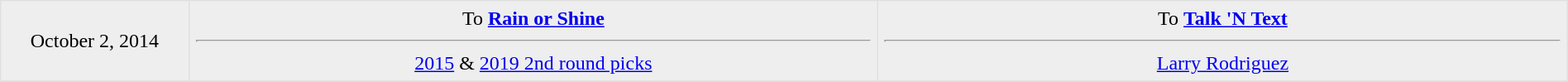<table border=1 style="border-collapse:collapse; text-align: center; width: 100%" bordercolor="#DFDFDF"  cellpadding="5">
<tr bgcolor="eeeeee">
<td style="width:12%">October 2, 2014</td>
<td style="width:44%" valign="top">To <strong><a href='#'>Rain or Shine</a></strong><hr><a href='#'>2015</a> & <a href='#'>2019 2nd round picks</a></td>
<td style="width:44%" valign="top">To <strong><a href='#'>Talk 'N Text</a></strong><hr><a href='#'>Larry Rodriguez</a></td>
</tr>
<tr>
</tr>
</table>
